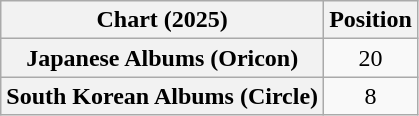<table class="wikitable plainrowheaders" style="text-align:center">
<tr>
<th scope="col">Chart (2025)</th>
<th scope="col">Position</th>
</tr>
<tr>
<th scope="row">Japanese Albums (Oricon)</th>
<td>20</td>
</tr>
<tr>
<th scope="row">South Korean Albums (Circle)</th>
<td>8</td>
</tr>
</table>
